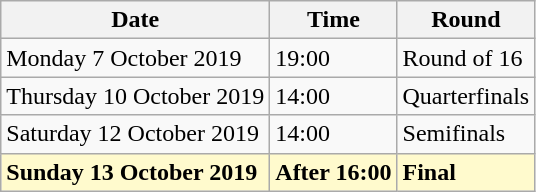<table class="wikitable">
<tr>
<th>Date</th>
<th>Time</th>
<th>Round</th>
</tr>
<tr>
<td>Monday 7 October 2019</td>
<td>19:00</td>
<td>Round of 16</td>
</tr>
<tr>
<td>Thursday 10 October 2019</td>
<td>14:00</td>
<td>Quarterfinals</td>
</tr>
<tr>
<td>Saturday 12 October 2019</td>
<td>14:00</td>
<td>Semifinals</td>
</tr>
<tr>
<td style=background:lemonchiffon><strong>Sunday 13 October 2019</strong></td>
<td style=background:lemonchiffon><strong>After 16:00</strong></td>
<td style=background:lemonchiffon><strong>Final</strong></td>
</tr>
</table>
